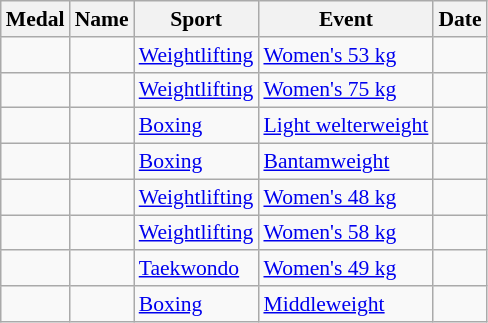<table class="wikitable sortable" style="font-size:90%">
<tr>
<th>Medal</th>
<th>Name</th>
<th>Sport</th>
<th>Event</th>
<th>Date</th>
</tr>
<tr>
<td></td>
<td></td>
<td><a href='#'>Weightlifting</a></td>
<td><a href='#'>Women's 53 kg</a></td>
<td></td>
</tr>
<tr>
<td></td>
<td></td>
<td><a href='#'>Weightlifting</a></td>
<td><a href='#'>Women's 75 kg</a></td>
<td></td>
</tr>
<tr>
<td></td>
<td></td>
<td><a href='#'>Boxing</a></td>
<td><a href='#'>Light welterweight</a></td>
<td></td>
</tr>
<tr>
<td></td>
<td></td>
<td><a href='#'>Boxing</a></td>
<td><a href='#'>Bantamweight</a></td>
<td></td>
</tr>
<tr>
<td></td>
<td></td>
<td><a href='#'>Weightlifting</a></td>
<td><a href='#'>Women's 48 kg</a></td>
<td></td>
</tr>
<tr>
<td></td>
<td></td>
<td><a href='#'>Weightlifting</a></td>
<td><a href='#'>Women's 58 kg</a></td>
<td></td>
</tr>
<tr>
<td></td>
<td></td>
<td><a href='#'>Taekwondo</a></td>
<td><a href='#'>Women's 49 kg</a></td>
<td></td>
</tr>
<tr>
<td></td>
<td></td>
<td><a href='#'>Boxing</a></td>
<td><a href='#'>Middleweight</a></td>
<td></td>
</tr>
</table>
